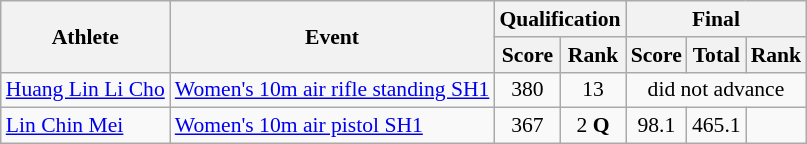<table class=wikitable style="font-size:90%">
<tr>
<th rowspan="2">Athlete</th>
<th rowspan="2">Event</th>
<th colspan="2">Qualification</th>
<th colspan="3">Final</th>
</tr>
<tr>
<th>Score</th>
<th>Rank</th>
<th>Score</th>
<th>Total</th>
<th>Rank</th>
</tr>
<tr>
<td><a href='#'>Huang Lin Li Cho</a></td>
<td><a href='#'>Women's 10m air rifle standing SH1</a></td>
<td align=center>380</td>
<td align=center>13</td>
<td align=center colspan="3">did not advance</td>
</tr>
<tr>
<td><a href='#'>Lin Chin Mei</a></td>
<td><a href='#'>Women's 10m air pistol SH1</a></td>
<td align="center">367</td>
<td align="center">2 <strong>Q</strong></td>
<td align="center">98.1</td>
<td align="center">465.1</td>
<td align="center"></td>
</tr>
</table>
